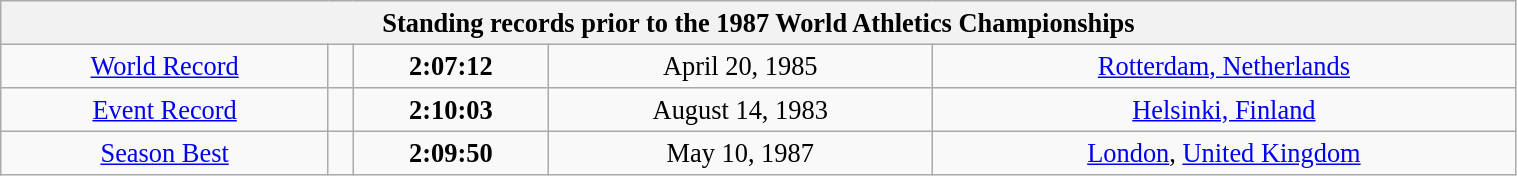<table class="wikitable" style=" text-align:center; font-size:110%;" width="80%">
<tr>
<th colspan="5">Standing records prior to the 1987 World Athletics Championships</th>
</tr>
<tr>
<td><a href='#'>World Record</a></td>
<td></td>
<td><strong>2:07:12</strong></td>
<td>April 20, 1985</td>
<td> <a href='#'>Rotterdam, Netherlands</a></td>
</tr>
<tr>
<td><a href='#'>Event Record</a></td>
<td></td>
<td><strong>2:10:03</strong></td>
<td>August 14, 1983</td>
<td> <a href='#'>Helsinki, Finland</a></td>
</tr>
<tr>
<td><a href='#'>Season Best</a></td>
<td></td>
<td><strong>2:09:50</strong></td>
<td>May 10, 1987</td>
<td> <a href='#'>London</a>, <a href='#'>United Kingdom</a></td>
</tr>
</table>
